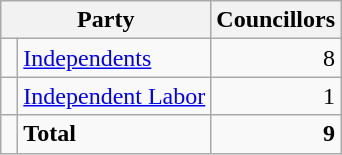<table class="wikitable">
<tr>
<th colspan="2">Party</th>
<th>Councillors</th>
</tr>
<tr>
<td> </td>
<td><a href='#'>Independents</a></td>
<td align=right>8</td>
</tr>
<tr>
<td> </td>
<td><a href='#'>Independent Labor</a></td>
<td align=right>1</td>
</tr>
<tr>
<td></td>
<td><strong>Total</strong></td>
<td align=right><strong>9</strong></td>
</tr>
</table>
